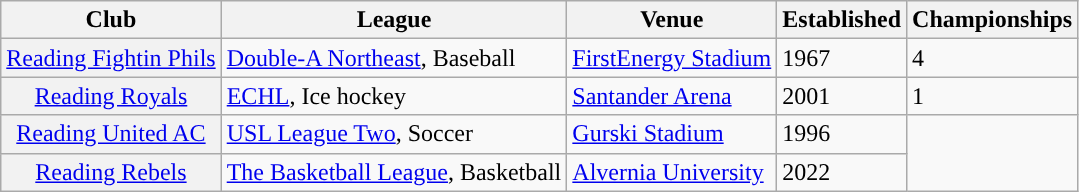<table class="wikitable">
<tr>
<th scope="col">Club</th>
<th scope="col">League</th>
<th scope="col">Venue</th>
<th scope="col">Established</th>
<th scope="col">Championships</th>
</tr>
<tr>
<th scope="row" style="font-weight: normal;"><a href='#'>Reading Fightin Phils</a></th>
<td><a href='#'>Double-A Northeast</a>, Baseball</td>
<td><a href='#'>FirstEnergy Stadium</a></td>
<td>1967</td>
<td>4</td>
</tr>
<tr>
<th scope="row" style="font-weight: normal;"><a href='#'>Reading Royals</a></th>
<td><a href='#'>ECHL</a>, Ice hockey</td>
<td><a href='#'>Santander Arena</a></td>
<td>2001</td>
<td>1</td>
</tr>
<tr>
<th scope="row" style="font-weight: normal;"><a href='#'>Reading United AC</a></th>
<td><a href='#'>USL League Two</a>, Soccer</td>
<td><a href='#'>Gurski Stadium</a></td>
<td>1996</td>
</tr>
<tr>
<th scope="row" style="font-weight: normal;”"><a href='#'>Reading Rebels</a></th>
<td><a href='#'>The Basketball League</a>, Basketball</td>
<td><a href='#'>Alvernia University</a></td>
<td>2022</td>
</tr>
</table>
